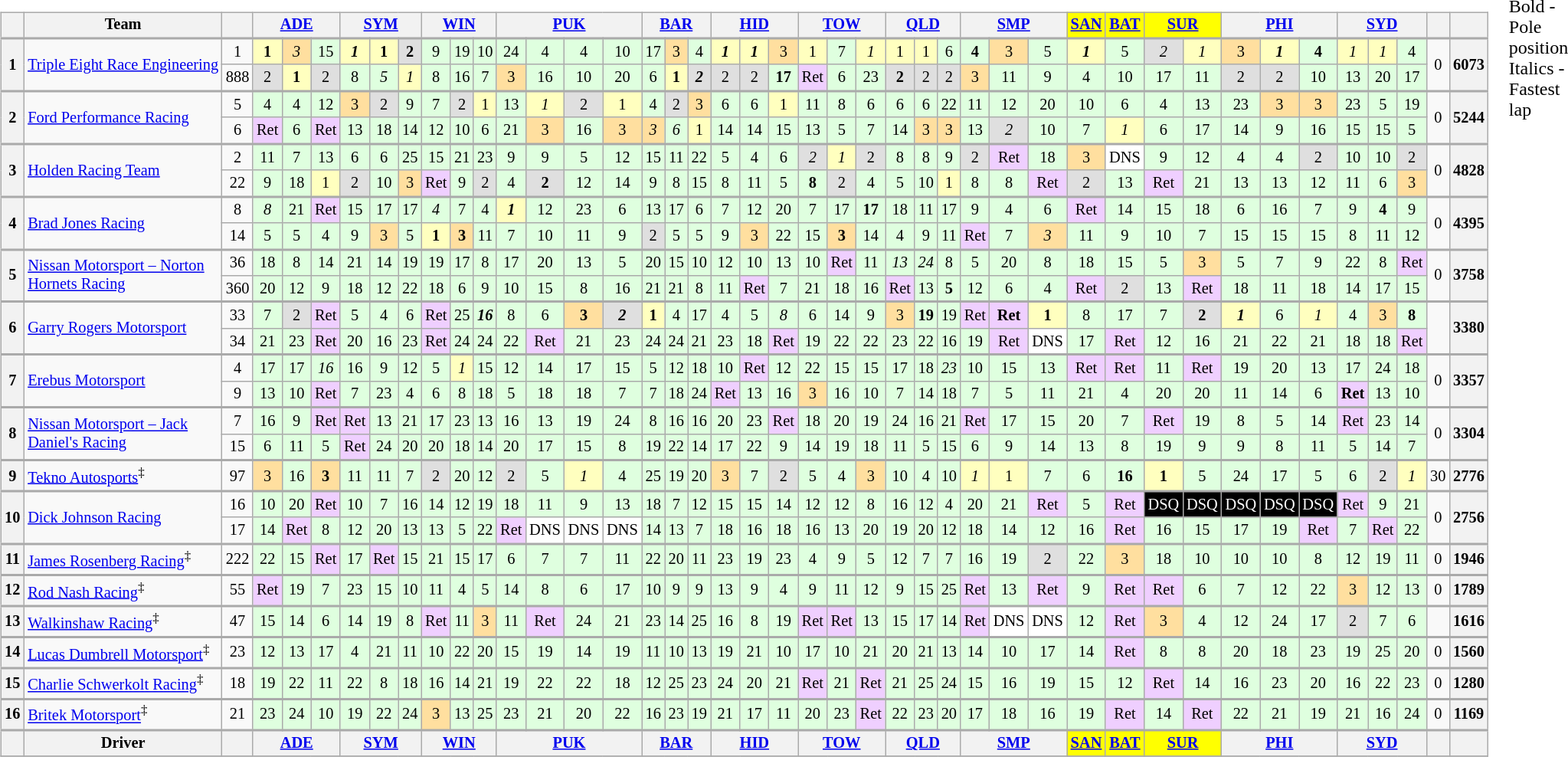<table>
<tr>
<td><br><table class="wikitable" style="font-size:85%; text-align:center">
<tr style="background:##f9f9f9; vertical-align:top;">
<th valign="middle"></th>
<th valign="middle" width="220">Team</th>
<th valign="middle"></th>
<th colspan="3" width=63px><a href='#'>ADE</a><br></th>
<th colspan="3" width=63px><a href='#'>SYM</a><br></th>
<th colspan="3" width=63px><a href='#'>WIN</a><br></th>
<th colspan="4" width=84px><a href='#'>PUK</a><br></th>
<th colspan="3" width=63px><a href='#'>BAR</a><br></th>
<th colspan="3" width=63px><a href='#'>HID</a><br></th>
<th colspan="3" width=63px><a href='#'>TOW</a><br></th>
<th colspan="3" width=63px><a href='#'>QLD</a><br></th>
<th colspan="3" width=63px><a href='#'>SMP</a><br></th>
<td style="background:yellow;" align="center" width=21px><strong><a href='#'>SAN</a><br></strong></td>
<td style="background:yellow;" align="center" width=21px><strong><a href='#'>BAT</a><br></strong></td>
<td style="background:yellow;" align="center" colspan="2" width=42px><strong><a href='#'>SUR</a><br></strong></td>
<th colspan="3" width=63px><a href='#'>PHI</a><br></th>
<th colspan="3" width=63px><a href='#'>SYD</a><br></th>
<th valign="middle"></th>
<th valign="middle"></th>
</tr>
<tr style="border-top:2px solid #aaaaaa">
<th rowspan="2">1</th>
<td rowspan="2" align="left" nowrap><a href='#'>Triple Eight Race Engineering</a></td>
<td>1</td>
<td style="background:#ffffbf;"><strong>1</strong></td>
<td style="background:#ffdf9f;"><em>3</em></td>
<td style="background:#dfffdf;">15</td>
<td style="background:#ffffbf;"><strong><em>1</em></strong></td>
<td style="background:#ffffbf;"><strong>1</strong></td>
<td style="background:#dfdfdf;"><strong>2</strong></td>
<td style="background:#dfffdf;">9</td>
<td style="background:#dfffdf;">19</td>
<td style="background:#dfffdf;">10</td>
<td style="background:#dfffdf;">24</td>
<td style="background:#dfffdf;">4</td>
<td style="background:#dfffdf;">4</td>
<td style="background:#dfffdf;">10</td>
<td style="background:#dfffdf;">17</td>
<td style="background:#ffdf9f;">3</td>
<td style="background:#dfffdf;">4</td>
<td style="background:#ffffbf;"><strong><em>1</em></strong></td>
<td style="background:#ffffbf;"><strong><em>1</em></strong></td>
<td style="background:#ffdf9f;">3</td>
<td style="background:#ffffbf;">1</td>
<td style="background:#dfffdf;">7</td>
<td style="background:#ffffbf;"><em>1</em></td>
<td style="background:#ffffbf;">1</td>
<td style="background:#ffffbf;">1</td>
<td style="background:#dfffdf;">6</td>
<td style="background:#dfffdf;"><strong>4</strong></td>
<td style="background:#ffdf9f;">3</td>
<td style="background:#dfffdf;">5</td>
<td style="background:#ffffbf;"><strong><em>1</em></strong></td>
<td style="background:#dfffdf;">5</td>
<td style="background:#dfdfdf;"><em>2</em></td>
<td style="background:#ffffbf;"><em>1</em></td>
<td style="background:#ffdf9f;">3</td>
<td style="background:#ffffbf;"><strong><em>1</em></strong></td>
<td style="background:#dfffdf;"><strong>4</strong></td>
<td style="background:#ffffbf;"><em>1</em></td>
<td style="background:#ffffbf;"><em>1</em></td>
<td style="background:#dfffdf;">4</td>
<td rowspan="2">0</td>
<th rowspan="2">6073</th>
</tr>
<tr>
<td>888</td>
<td style="background:#dfdfdf;">2</td>
<td style="background:#ffffbf;"><strong>1</strong></td>
<td style="background:#dfdfdf;">2</td>
<td style="background:#dfffdf;">8</td>
<td style="background:#dfffdf;"><em>5</em></td>
<td style="background:#ffffbf;"><em>1</em></td>
<td style="background:#dfffdf;">8</td>
<td style="background:#dfffdf;">16</td>
<td style="background:#dfffdf;">7</td>
<td style="background:#ffdf9f;">3</td>
<td style="background:#dfffdf;">16</td>
<td style="background:#dfffdf;">10</td>
<td style="background:#dfffdf;">20</td>
<td style="background:#dfffdf;">6</td>
<td style="background:#ffffbf;"><strong>1</strong></td>
<td style="background:#dfdfdf;"><strong><em>2</em></strong></td>
<td style="background:#dfdfdf;">2</td>
<td style="background:#dfdfdf;">2</td>
<td style="background:#dfffdf;"><strong>17</strong></td>
<td style="background:#efcfff;">Ret</td>
<td style="background:#dfffdf;">6</td>
<td style="background:#dfffdf;">23</td>
<td style="background:#dfdfdf;"><strong>2</strong></td>
<td style="background:#dfdfdf;">2</td>
<td style="background:#dfdfdf;">2</td>
<td style="background:#ffdf9f;">3</td>
<td style="background:#dfffdf;">11</td>
<td style="background:#dfffdf;">9</td>
<td style="background:#dfffdf;">4</td>
<td style="background:#dfffdf;">10</td>
<td style="background:#dfffdf;">17</td>
<td style="background:#dfffdf;">11</td>
<td style="background:#dfdfdf;">2</td>
<td style="background:#dfdfdf;">2</td>
<td style="background:#dfffdf;">10</td>
<td style="background:#dfffdf;">13</td>
<td style="background:#dfffdf;">20</td>
<td style="background:#dfffdf;">17</td>
</tr>
<tr style="border-top:2px solid #aaaaaa">
<th rowspan="2">2</th>
<td rowspan="2" align="left"><a href='#'>Ford Performance Racing</a></td>
<td>5</td>
<td style="background:#dfffdf;">4</td>
<td style="background:#dfffdf;">4</td>
<td style="background:#dfffdf;">12</td>
<td style="background:#ffdf9f;">3</td>
<td style="background:#dfdfdf;">2</td>
<td style="background:#dfffdf;">9</td>
<td style="background:#dfffdf;">7</td>
<td style="background:#dfdfdf;">2</td>
<td style="background:#ffffbf;">1</td>
<td style="background:#dfffdf;">13</td>
<td style="background:#ffffbf;"><em>1</em></td>
<td style="background:#dfdfdf;">2</td>
<td style="background:#ffffbf;">1</td>
<td style="background:#dfffdf;">4</td>
<td style="background:#dfdfdf;">2</td>
<td style="background:#ffdf9f;">3</td>
<td style="background:#dfffdf;">6</td>
<td style="background:#dfffdf;">6</td>
<td style="background:#ffffbf;">1</td>
<td style="background:#dfffdf;">11</td>
<td style="background:#dfffdf;">8</td>
<td style="background:#dfffdf;">6</td>
<td style="background:#dfffdf;">6</td>
<td style="background:#dfffdf;">6</td>
<td style="background:#dfffdf;">22</td>
<td style="background:#dfffdf;">11</td>
<td style="background:#dfffdf;">12</td>
<td style="background:#dfffdf;">20</td>
<td style="background:#dfffdf;">10</td>
<td style="background:#dfffdf;">6</td>
<td style="background:#dfffdf;">4</td>
<td style="background:#dfffdf;">13</td>
<td style="background:#dfffdf;">23</td>
<td style="background:#ffdf9f;">3</td>
<td style="background:#ffdf9f;">3</td>
<td style="background:#dfffdf;">23</td>
<td style="background:#dfffdf;">5</td>
<td style="background:#dfffdf;">19</td>
<td rowspan="2">0</td>
<th rowspan="2">5244</th>
</tr>
<tr>
<td>6</td>
<td style="background:#efcfff;">Ret</td>
<td style="background:#dfffdf;">6</td>
<td style="background:#efcfff;">Ret</td>
<td style="background:#dfffdf;">13</td>
<td style="background:#dfffdf;">18</td>
<td style="background:#dfffdf;">14</td>
<td style="background:#dfffdf;">12</td>
<td style="background:#dfffdf;">10</td>
<td style="background:#dfffdf;">6</td>
<td style="background:#dfffdf;">21</td>
<td style="background:#ffdf9f;">3</td>
<td style="background:#dfffdf;">16</td>
<td style="background:#ffdf9f;">3</td>
<td style="background:#ffdf9f;"><em>3</em></td>
<td style="background:#dfffdf;"><em>6</em></td>
<td style="background:#ffffbf;">1</td>
<td style="background:#dfffdf;">14</td>
<td style="background:#dfffdf;">14</td>
<td style="background:#dfffdf;">15</td>
<td style="background:#dfffdf;">13</td>
<td style="background:#dfffdf;">5</td>
<td style="background:#dfffdf;">7</td>
<td style="background:#dfffdf;">14</td>
<td style="background:#ffdf9f;">3</td>
<td style="background:#ffdf9f;">3</td>
<td style="background:#dfffdf;">13</td>
<td style="background:#dfdfdf;"><em>2</em></td>
<td style="background:#dfffdf;">10</td>
<td style="background:#dfffdf;">7</td>
<td style="background:#ffffbf;"><em>1</em></td>
<td style="background:#dfffdf;">6</td>
<td style="background:#dfffdf;">17</td>
<td style="background:#dfffdf;">14</td>
<td style="background:#dfffdf;">9</td>
<td style="background:#dfffdf;">16</td>
<td style="background:#dfffdf;">15</td>
<td style="background:#dfffdf;">15</td>
<td style="background:#dfffdf;">5</td>
</tr>
<tr style="border-top:2px solid #aaaaaa">
<th rowspan="2">3</th>
<td rowspan="2" align="left"><a href='#'>Holden Racing Team</a></td>
<td>2</td>
<td style="background:#dfffdf;">11</td>
<td style="background:#dfffdf;">7</td>
<td style="background:#dfffdf;">13</td>
<td style="background:#dfffdf;">6</td>
<td style="background:#dfffdf;">6</td>
<td style="background:#dfffdf;">25</td>
<td style="background:#dfffdf;">15</td>
<td style="background:#dfffdf;">21</td>
<td style="background:#dfffdf;">23</td>
<td style="background:#dfffdf;">9</td>
<td style="background:#dfffdf;">9</td>
<td style="background:#dfffdf;">5</td>
<td style="background:#dfffdf;">12</td>
<td style="background:#dfffdf;">15</td>
<td style="background:#dfffdf;">11</td>
<td style="background:#dfffdf;">22</td>
<td style="background:#dfffdf;">5</td>
<td style="background:#dfffdf;">4</td>
<td style="background:#dfffdf;">6</td>
<td style="background:#dfdfdf;"><em>2</em></td>
<td style="background:#ffffbf;"><em>1</em></td>
<td style="background:#dfdfdf;">2</td>
<td style="background:#dfffdf;">8</td>
<td style="background:#dfffdf;">8</td>
<td style="background:#dfffdf;">9</td>
<td style="background:#dfdfdf;">2</td>
<td style="background:#efcfff;">Ret</td>
<td style="background:#dfffdf;">18</td>
<td style="background:#ffdf9f;">3</td>
<td style="background:#ffffff;">DNS</td>
<td style="background:#dfffdf;">9</td>
<td style="background:#dfffdf;">12</td>
<td style="background:#dfffdf;">4</td>
<td style="background:#dfffdf;">4</td>
<td style="background:#dfdfdf;">2</td>
<td style="background:#dfffdf;">10</td>
<td style="background:#dfffdf;">10</td>
<td style="background:#dfdfdf;">2</td>
<td rowspan="2">0</td>
<th rowspan="2">4828</th>
</tr>
<tr>
<td>22</td>
<td style="background:#dfffdf;">9</td>
<td style="background:#dfffdf;">18</td>
<td style="background:#ffffbf;">1</td>
<td style="background:#dfdfdf;">2</td>
<td style="background:#dfffdf;">10</td>
<td style="background:#ffdf9f;">3</td>
<td style="background:#efcfff;">Ret</td>
<td style="background:#dfffdf;">9</td>
<td style="background:#dfdfdf;">2</td>
<td style="background:#dfffdf;">4</td>
<td style="background:#dfdfdf;"><strong>2</strong></td>
<td style="background:#dfffdf;">12</td>
<td style="background:#dfffdf;">14</td>
<td style="background:#dfffdf;">9</td>
<td style="background:#dfffdf;">8</td>
<td style="background:#dfffdf;">15</td>
<td style="background:#dfffdf;">8</td>
<td style="background:#dfffdf;">11</td>
<td style="background:#dfffdf;">5</td>
<td style="background:#dfffdf;"><strong>8</strong></td>
<td style="background:#dfdfdf;">2</td>
<td style="background:#dfffdf;">4</td>
<td style="background:#dfffdf;">5</td>
<td style="background:#dfffdf;">10</td>
<td style="background:#ffffbf;">1</td>
<td style="background:#dfffdf;">8</td>
<td style="background:#dfffdf;">8</td>
<td style="background:#efcfff;">Ret</td>
<td style="background:#dfdfdf;">2</td>
<td style="background:#dfffdf;">13</td>
<td style="background:#efcfff;">Ret</td>
<td style="background:#dfffdf;">21</td>
<td style="background:#dfffdf;">13</td>
<td style="background:#dfffdf;">13</td>
<td style="background:#dfffdf;">12</td>
<td style="background:#dfffdf;">11</td>
<td style="background:#dfffdf;">6</td>
<td style="background:#ffdf9f;">3</td>
</tr>
<tr style="border-top:2px solid #aaaaaa">
<th rowspan="2">4</th>
<td rowspan="2"  align="left"><a href='#'>Brad Jones Racing</a></td>
<td>8</td>
<td style="background:#dfffdf;"><em>8</em></td>
<td style="background:#dfffdf;">21</td>
<td style="background:#efcfff;">Ret</td>
<td style="background:#dfffdf;">15</td>
<td style="background:#dfffdf;">17</td>
<td style="background:#dfffdf;">17</td>
<td style="background:#dfffdf;"><em>4</em></td>
<td style="background:#dfffdf;">7</td>
<td style="background:#dfffdf;">4</td>
<td style="background:#ffffbf;"><strong><em>1</em></strong></td>
<td style="background:#dfffdf;">12</td>
<td style="background:#dfffdf;">23</td>
<td style="background:#dfffdf;">6</td>
<td style="background:#dfffdf;">13</td>
<td style="background:#dfffdf;">17</td>
<td style="background:#dfffdf;">6</td>
<td style="background:#dfffdf;">7</td>
<td style="background:#dfffdf;">12</td>
<td style="background:#dfffdf;">20</td>
<td style="background:#dfffdf;">7</td>
<td style="background:#dfffdf;">17</td>
<td style="background:#dfffdf;"><strong>17</strong></td>
<td style="background:#dfffdf;">18</td>
<td style="background:#dfffdf;">11</td>
<td style="background:#dfffdf;">17</td>
<td style="background:#dfffdf;">9</td>
<td style="background:#dfffdf;">4</td>
<td style="background:#dfffdf;">6</td>
<td style="background:#efcfff;">Ret</td>
<td style="background:#dfffdf;">14</td>
<td style="background:#dfffdf;">15</td>
<td style="background:#dfffdf;">18</td>
<td style="background:#dfffdf;">6</td>
<td style="background:#dfffdf;">16</td>
<td style="background:#dfffdf;">7</td>
<td style="background:#dfffdf;">9</td>
<td style="background:#dfffdf;"><strong>4</strong></td>
<td style="background:#dfffdf;">9</td>
<td rowspan="2">0</td>
<th rowspan="2">4395</th>
</tr>
<tr>
<td>14</td>
<td style="background:#dfffdf;">5</td>
<td style="background:#dfffdf;">5</td>
<td style="background:#dfffdf;">4</td>
<td style="background:#dfffdf;">9</td>
<td style="background:#ffdf9f;">3</td>
<td style="background:#dfffdf;">5</td>
<td style="background:#ffffbf;"><strong>1</strong></td>
<td style="background:#ffdf9f;"><strong>3</strong></td>
<td style="background:#dfffdf;">11</td>
<td style="background:#dfffdf;">7</td>
<td style="background:#dfffdf;">10</td>
<td style="background:#dfffdf;">11</td>
<td style="background:#dfffdf;">9</td>
<td style="background:#dfdfdf;">2</td>
<td style="background:#dfffdf;">5</td>
<td style="background:#dfffdf;">5</td>
<td style="background:#dfffdf;">9</td>
<td style="background:#ffdf9f;">3</td>
<td style="background:#dfffdf;">22</td>
<td style="background:#dfffdf;">15</td>
<td style="background:#ffdf9f;"><strong>3</strong></td>
<td style="background:#dfffdf;">14</td>
<td style="background:#dfffdf;">4</td>
<td style="background:#dfffdf;">9</td>
<td style="background:#dfffdf;">11</td>
<td style="background:#efcfff;">Ret</td>
<td style="background:#dfffdf;">7</td>
<td style="background:#ffdf9f;"><em>3</em></td>
<td style="background:#dfffdf;">11</td>
<td style="background:#dfffdf;">9</td>
<td style="background:#dfffdf;">10</td>
<td style="background:#dfffdf;">7</td>
<td style="background:#dfffdf;">15</td>
<td style="background:#dfffdf;">15</td>
<td style="background:#dfffdf;">15</td>
<td style="background:#dfffdf;">8</td>
<td style="background:#dfffdf;">11</td>
<td style="background:#dfffdf;">12</td>
</tr>
<tr style="border-top:2px solid #aaaaaa">
<th rowspan="2">5</th>
<td rowspan="2" align="left"><a href='#'>Nissan Motorsport – Norton Hornets Racing</a></td>
<td>36</td>
<td style="background:#dfffdf;">18</td>
<td style="background:#dfffdf;">8</td>
<td style="background:#dfffdf;">14</td>
<td style="background:#dfffdf;">21</td>
<td style="background:#dfffdf;">14</td>
<td style="background:#dfffdf;">19</td>
<td style="background:#dfffdf;">19</td>
<td style="background:#dfffdf;">17</td>
<td style="background:#dfffdf;">8</td>
<td style="background:#dfffdf;">17</td>
<td style="background:#dfffdf;">20</td>
<td style="background:#dfffdf;">13</td>
<td style="background:#dfffdf;">5</td>
<td style="background:#dfffdf;">20</td>
<td style="background:#dfffdf;">15</td>
<td style="background:#dfffdf;">10</td>
<td style="background:#dfffdf;">12</td>
<td style="background:#dfffdf;">10</td>
<td style="background:#dfffdf;">13</td>
<td style="background:#dfffdf;">10</td>
<td style="background:#efcfff;">Ret</td>
<td style="background:#dfffdf;">11</td>
<td style="background:#dfffdf;"><em>13</em></td>
<td style="background:#dfffdf;"><em>24</em></td>
<td style="background:#dfffdf;">8</td>
<td style="background:#dfffdf;">5</td>
<td style="background:#dfffdf;">20</td>
<td style="background:#dfffdf;">8</td>
<td style="background:#dfffdf;">18</td>
<td style="background:#dfffdf;">15</td>
<td style="background:#dfffdf;">5</td>
<td style="background:#ffdf9f;">3</td>
<td style="background:#dfffdf;">5</td>
<td style="background:#dfffdf;">7</td>
<td style="background:#dfffdf;">9</td>
<td style="background:#dfffdf;">22</td>
<td style="background:#dfffdf;">8</td>
<td style="background:#efcfff;">Ret</td>
<td rowspan="2">0</td>
<th rowspan="2">3758</th>
</tr>
<tr>
<td>360</td>
<td style="background:#dfffdf;">20</td>
<td style="background:#dfffdf;">12</td>
<td style="background:#dfffdf;">9</td>
<td style="background:#dfffdf;">18</td>
<td style="background:#dfffdf;">12</td>
<td style="background:#dfffdf;">22</td>
<td style="background:#dfffdf;">18</td>
<td style="background:#dfffdf;">6</td>
<td style="background:#dfffdf;">9</td>
<td style="background:#dfffdf;">10</td>
<td style="background:#dfffdf;">15</td>
<td style="background:#dfffdf;">8</td>
<td style="background:#dfffdf;">16</td>
<td style="background:#dfffdf;">21</td>
<td style="background:#dfffdf;">21</td>
<td style="background:#dfffdf;">8</td>
<td style="background:#dfffdf;">11</td>
<td style="background:#efcfff;">Ret</td>
<td style="background:#dfffdf;">7</td>
<td style="background:#dfffdf;">21</td>
<td style="background:#dfffdf;">18</td>
<td style="background:#dfffdf;">16</td>
<td style="background:#efcfff;">Ret</td>
<td style="background:#dfffdf;">13</td>
<td style="background:#dfffdf;"><strong>5</strong></td>
<td style="background:#dfffdf;">12</td>
<td style="background:#dfffdf;">6</td>
<td style="background:#dfffdf;">4</td>
<td style="background:#efcfff;">Ret</td>
<td style="background:#dfdfdf;">2</td>
<td style="background:#dfffdf;">13</td>
<td style="background:#efcfff;">Ret</td>
<td style="background:#dfffdf;">18</td>
<td style="background:#dfffdf;">11</td>
<td style="background:#dfffdf;">18</td>
<td style="background:#dfffdf;">14</td>
<td style="background:#dfffdf;">17</td>
<td style="background:#dfffdf;">15</td>
</tr>
<tr style="border-top:2px solid #aaaaaa">
<th rowspan="2">6</th>
<td rowspan="2" align="left"><a href='#'>Garry Rogers Motorsport</a></td>
<td>33</td>
<td style="background:#dfffdf;">7</td>
<td style="background:#dfdfdf;">2</td>
<td style="background:#efcfff;">Ret</td>
<td style="background:#dfffdf;">5</td>
<td style="background:#dfffdf;">4</td>
<td style="background:#dfffdf;">6</td>
<td style="background:#efcfff;">Ret</td>
<td style="background:#dfffdf;">25</td>
<td style="background:#dfffdf;"><strong><em>16</em></strong></td>
<td style="background:#dfffdf;">8</td>
<td style="background:#dfffdf;">6</td>
<td style="background:#ffdf9f;"><strong>3</strong></td>
<td style="background:#dfdfdf;"><strong><em>2</em></strong></td>
<td style="background:#ffffbf;"><strong>1</strong></td>
<td style="background:#dfffdf;">4</td>
<td style="background:#dfffdf;">17</td>
<td style="background:#dfffdf;">4</td>
<td style="background:#dfffdf;">5</td>
<td style="background:#dfffdf;"><em>8</em></td>
<td style="background:#dfffdf;">6</td>
<td style="background:#dfffdf;">14</td>
<td style="background:#dfffdf;">9</td>
<td style="background:#ffdf9f;">3</td>
<td style="background:#dfffdf;"><strong>19</strong></td>
<td style="background:#dfffdf;">19</td>
<td style="background:#efcfff;">Ret</td>
<td style="background:#efcfff;"><strong>Ret</strong></td>
<td style="background:#ffffbf;"><strong>1</strong></td>
<td style="background:#dfffdf;">8</td>
<td style="background:#dfffdf;">17</td>
<td style="background:#dfffdf;">7</td>
<td style="background:#dfdfdf;"><strong>2</strong></td>
<td style="background:#ffffbf;"><strong><em>1</em></strong></td>
<td style="background:#dfffdf;">6</td>
<td style="background:#ffffbf;"><em>1</em></td>
<td style="background:#dfffdf;">4</td>
<td style="background:#ffdf9f;">3</td>
<td style="background:#dfffdf;"><strong>8</strong></td>
<td rowspan="2"></td>
<th rowspan="2">3380</th>
</tr>
<tr>
<td>34</td>
<td style="background:#dfffdf;">21</td>
<td style="background:#dfffdf;">23</td>
<td style="background:#efcfff;">Ret</td>
<td style="background:#dfffdf;">20</td>
<td style="background:#dfffdf;">16</td>
<td style="background:#dfffdf;">23</td>
<td style="background:#efcfff;">Ret</td>
<td style="background:#dfffdf;">24</td>
<td style="background:#dfffdf;">24</td>
<td style="background:#dfffdf;">22</td>
<td style="background:#efcfff;">Ret</td>
<td style="background:#dfffdf;">21</td>
<td style="background:#dfffdf;">23</td>
<td style="background:#dfffdf;">24</td>
<td style="background:#dfffdf;">24</td>
<td style="background:#dfffdf;">21</td>
<td style="background:#dfffdf;">23</td>
<td style="background:#dfffdf;">18</td>
<td style="background:#efcfff;">Ret</td>
<td style="background:#dfffdf;">19</td>
<td style="background:#dfffdf;">22</td>
<td style="background:#dfffdf;">22</td>
<td style="background:#dfffdf;">23</td>
<td style="background:#dfffdf;">22</td>
<td style="background:#dfffdf;">16</td>
<td style="background:#dfffdf;">19</td>
<td style="background:#efcfff;">Ret</td>
<td style="background:#ffffff;">DNS</td>
<td style="background:#dfffdf;">17</td>
<td style="background:#efcfff;">Ret</td>
<td style="background:#dfffdf;">12</td>
<td style="background:#dfffdf;">16</td>
<td style="background:#dfffdf;">21</td>
<td style="background:#dfffdf;">22</td>
<td style="background:#dfffdf;">21</td>
<td style="background:#dfffdf;">18</td>
<td style="background:#dfffdf;">18</td>
<td style="background:#efcfff;">Ret</td>
</tr>
<tr style="border-top:2px solid #aaaaaa">
<th rowspan="2">7</th>
<td rowspan="2" align="left"><a href='#'>Erebus Motorsport</a></td>
<td>4</td>
<td style="background:#dfffdf;">17</td>
<td style="background:#dfffdf;">17</td>
<td style="background:#dfffdf;"><em>16</em></td>
<td style="background:#dfffdf;">16</td>
<td style="background:#dfffdf;">9</td>
<td style="background:#dfffdf;">12</td>
<td style="background:#dfffdf;">5</td>
<td style="background:#ffffbf;"><em>1</em></td>
<td style="background:#dfffdf;">15</td>
<td style="background:#dfffdf;">12</td>
<td style="background:#dfffdf;">14</td>
<td style="background:#dfffdf;">17</td>
<td style="background:#dfffdf;">15</td>
<td style="background:#dfffdf;">5</td>
<td style="background:#dfffdf;">12</td>
<td style="background:#dfffdf;">18</td>
<td style="background:#dfffdf;">10</td>
<td style="background:#efcfff;">Ret</td>
<td style="background:#dfffdf;">12</td>
<td style="background:#dfffdf;">22</td>
<td style="background:#dfffdf;">15</td>
<td style="background:#dfffdf;">15</td>
<td style="background:#dfffdf;">17</td>
<td style="background:#dfffdf;">18</td>
<td style="background:#dfffdf;"><em>23</em></td>
<td style="background:#dfffdf;">10</td>
<td style="background:#dfffdf;">15</td>
<td style="background:#dfffdf;">13</td>
<td style="background:#efcfff;">Ret</td>
<td style="background:#efcfff;">Ret</td>
<td style="background:#dfffdf;">11</td>
<td style="background:#efcfff;">Ret</td>
<td style="background:#dfffdf;">19</td>
<td style="background:#dfffdf;">20</td>
<td style="background:#dfffdf;">13</td>
<td style="background:#dfffdf;">17</td>
<td style="background:#dfffdf;">24</td>
<td style="background:#dfffdf;">18</td>
<td rowspan="2">0</td>
<th rowspan="2">3357</th>
</tr>
<tr>
<td>9</td>
<td style="background:#dfffdf;">13</td>
<td style="background:#dfffdf;">10</td>
<td style="background:#efcfff;">Ret</td>
<td style="background:#dfffdf;">7</td>
<td style="background:#dfffdf;">23</td>
<td style="background:#dfffdf;">4</td>
<td style="background:#dfffdf;">6</td>
<td style="background:#dfffdf;">8</td>
<td style="background:#dfffdf;">18</td>
<td style="background:#dfffdf;">5</td>
<td style="background:#dfffdf;">18</td>
<td style="background:#dfffdf;">18</td>
<td style="background:#dfffdf;">7</td>
<td style="background:#dfffdf;">7</td>
<td style="background:#dfffdf;">18</td>
<td style="background:#dfffdf;">24</td>
<td style="background:#efcfff;">Ret</td>
<td style="background:#dfffdf;">13</td>
<td style="background:#dfffdf;">16</td>
<td style="background:#ffdf9f;">3</td>
<td style="background:#dfffdf;">16</td>
<td style="background:#dfffdf;">10</td>
<td style="background:#dfffdf;">7</td>
<td style="background:#dfffdf;">14</td>
<td style="background:#dfffdf;">18</td>
<td style="background:#dfffdf;">7</td>
<td style="background:#dfffdf;">5</td>
<td style="background:#dfffdf;">11</td>
<td style="background:#dfffdf;">21</td>
<td style="background:#dfffdf;">4</td>
<td style="background:#dfffdf;">20</td>
<td style="background:#dfffdf;">20</td>
<td style="background:#dfffdf;">11</td>
<td style="background:#dfffdf;">14</td>
<td style="background:#dfffdf;">6</td>
<td style="background:#efcfff;"><strong>Ret</strong></td>
<td style="background:#dfffdf;">13</td>
<td style="background:#dfffdf;">10</td>
</tr>
<tr style="border-top:2px solid #aaaaaa">
<th rowspan="2">8</th>
<td rowspan="2"  align="left"><a href='#'>Nissan Motorsport – Jack Daniel's Racing</a></td>
<td>7</td>
<td style="background:#dfffdf;">16</td>
<td style="background:#dfffdf;">9</td>
<td style="background:#efcfff;">Ret</td>
<td style="background:#efcfff;">Ret</td>
<td style="background:#dfffdf;">13</td>
<td style="background:#dfffdf;">21</td>
<td style="background:#dfffdf;">17</td>
<td style="background:#dfffdf;">23</td>
<td style="background:#dfffdf;">13</td>
<td style="background:#dfffdf;">16</td>
<td style="background:#dfffdf;">13</td>
<td style="background:#dfffdf;">19</td>
<td style="background:#dfffdf;">24</td>
<td style="background:#dfffdf;">8</td>
<td style="background:#dfffdf;">16</td>
<td style="background:#dfffdf;">16</td>
<td style="background:#dfffdf;">20</td>
<td style="background:#dfffdf;">23</td>
<td style="background:#efcfff;">Ret</td>
<td style="background:#dfffdf;">18</td>
<td style="background:#dfffdf;">20</td>
<td style="background:#dfffdf;">19</td>
<td style="background:#dfffdf;">24</td>
<td style="background:#dfffdf;">16</td>
<td style="background:#dfffdf;">21</td>
<td style="background:#efcfff;">Ret</td>
<td style="background:#dfffdf;">17</td>
<td style="background:#dfffdf;">15</td>
<td style="background:#dfffdf;">20</td>
<td style="background:#dfffdf;">7</td>
<td style="background:#efcfff;">Ret</td>
<td style="background:#dfffdf;">19</td>
<td style="background:#dfffdf;">8</td>
<td style="background:#dfffdf;">5</td>
<td style="background:#dfffdf;">14</td>
<td style="background:#efcfff;">Ret</td>
<td style="background:#dfffdf;">23</td>
<td style="background:#dfffdf;">14</td>
<td rowspan="2">0</td>
<th rowspan="2">3304</th>
</tr>
<tr>
<td>15</td>
<td style="background:#dfffdf;">6</td>
<td style="background:#dfffdf;">11</td>
<td style="background:#dfffdf;">5</td>
<td style="background:#efcfff;">Ret</td>
<td style="background:#dfffdf;">24</td>
<td style="background:#dfffdf;">20</td>
<td style="background:#dfffdf;">20</td>
<td style="background:#dfffdf;">18</td>
<td style="background:#dfffdf;">14</td>
<td style="background:#dfffdf;">20</td>
<td style="background:#dfffdf;">17</td>
<td style="background:#dfffdf;">15</td>
<td style="background:#dfffdf;">8</td>
<td style="background:#dfffdf;">19</td>
<td style="background:#dfffdf;">22</td>
<td style="background:#dfffdf;">14</td>
<td style="background:#dfffdf;">17</td>
<td style="background:#dfffdf;">22</td>
<td style="background:#dfffdf;">9</td>
<td style="background:#dfffdf;">14</td>
<td style="background:#dfffdf;">19</td>
<td style="background:#dfffdf;">18</td>
<td style="background:#dfffdf;">11</td>
<td style="background:#dfffdf;">5</td>
<td style="background:#dfffdf;">15</td>
<td style="background:#dfffdf;">6</td>
<td style="background:#dfffdf;">9</td>
<td style="background:#dfffdf;">14</td>
<td style="background:#dfffdf;">13</td>
<td style="background:#dfffdf;">8</td>
<td style="background:#dfffdf;">19</td>
<td style="background:#dfffdf;">9</td>
<td style="background:#dfffdf;">9</td>
<td style="background:#dfffdf;">8</td>
<td style="background:#dfffdf;">11</td>
<td style="background:#dfffdf;">5</td>
<td style="background:#dfffdf;">14</td>
<td style="background:#dfffdf;">7</td>
</tr>
<tr style="border-top:2px solid #aaaaaa">
<th>9</th>
<td align="left"><a href='#'>Tekno Autosports</a><sup>‡</sup></td>
<td>97</td>
<td style="background:#ffdf9f;">3</td>
<td style="background:#dfffdf;">16</td>
<td style="background:#ffdf9f;"><strong>3</strong></td>
<td style="background:#dfffdf;">11</td>
<td style="background:#dfffdf;">11</td>
<td style="background:#dfffdf;">7</td>
<td style="background:#dfdfdf;">2</td>
<td style="background:#dfffdf;">20</td>
<td style="background:#dfffdf;">12</td>
<td style="background:#dfdfdf;">2</td>
<td style="background:#dfffdf;">5</td>
<td style="background:#ffffbf;"><em>1</em></td>
<td style="background:#dfffdf;">4</td>
<td style="background:#dfffdf;">25</td>
<td style="background:#dfffdf;">19</td>
<td style="background:#dfffdf;">20</td>
<td style="background:#ffdf9f;">3</td>
<td style="background:#dfffdf;">7</td>
<td style="background:#dfdfdf;">2</td>
<td style="background:#dfffdf;">5</td>
<td style="background:#dfffdf;">4</td>
<td style="background:#ffdf9f;">3</td>
<td style="background:#dfffdf;">10</td>
<td style="background:#dfffdf;">4</td>
<td style="background:#dfffdf;">10</td>
<td style="background:#ffffbf;"><em>1</em></td>
<td style="background:#ffffbf;">1</td>
<td style="background:#dfffdf;">7</td>
<td style="background:#dfffdf;">6</td>
<td style="background:#dfffdf;"><strong>16</strong></td>
<td style="background:#ffffbf;"><strong>1</strong></td>
<td style="background:#dfffdf;">5</td>
<td style="background:#dfffdf;">24</td>
<td style="background:#dfffdf;">17</td>
<td style="background:#dfffdf;">5</td>
<td style="background:#dfffdf;">6</td>
<td style="background:#dfdfdf;">2</td>
<td style="background:#ffffbf;"><em>1</em></td>
<td>30</td>
<th>2776</th>
</tr>
<tr style="border-top:2px solid #aaaaaa">
<th rowspan="2">10</th>
<td rowspan="2" align="left"><a href='#'>Dick Johnson Racing</a></td>
<td>16</td>
<td style="background:#dfffdf;">10</td>
<td style="background:#dfffdf;">20</td>
<td style="background:#efcfff;">Ret</td>
<td style="background:#dfffdf;">10</td>
<td style="background:#dfffdf;">7</td>
<td style="background:#dfffdf;">16</td>
<td style="background:#dfffdf;">14</td>
<td style="background:#dfffdf;">12</td>
<td style="background:#dfffdf;">19</td>
<td style="background:#dfffdf;">18</td>
<td style="background:#dfffdf;">11</td>
<td style="background:#dfffdf;">9</td>
<td style="background:#dfffdf;">13</td>
<td style="background:#dfffdf;">18</td>
<td style="background:#dfffdf;">7</td>
<td style="background:#dfffdf;">12</td>
<td style="background:#dfffdf;">15</td>
<td style="background:#dfffdf;">15</td>
<td style="background:#dfffdf;">14</td>
<td style="background:#dfffdf;">12</td>
<td style="background:#dfffdf;">12</td>
<td style="background:#dfffdf;">8</td>
<td style="background:#dfffdf;">16</td>
<td style="background:#dfffdf;">12</td>
<td style="background:#dfffdf;">4</td>
<td style="background:#dfffdf;">20</td>
<td style="background:#dfffdf;">21</td>
<td style="background:#efcfff;">Ret</td>
<td style="background:#dfffdf;">5</td>
<td style="background:#efcfff;">Ret</td>
<td style="background:#000000; color:white;">DSQ</td>
<td style="background:#000000; color:white;">DSQ</td>
<td style="background:#000000; color:white;">DSQ</td>
<td style="background:#000000; color:white;">DSQ</td>
<td style="background:#000000; color:white;">DSQ</td>
<td style="background:#efcfff;">Ret</td>
<td style="background:#dfffdf;">9</td>
<td style="background:#dfffdf;">21</td>
<td rowspan="2">0</td>
<th rowspan="2">2756</th>
</tr>
<tr>
<td>17</td>
<td style="background:#dfffdf;">14</td>
<td style="background:#efcfff;">Ret</td>
<td style="background:#dfffdf;">8</td>
<td style="background:#dfffdf;">12</td>
<td style="background:#dfffdf;">20</td>
<td style="background:#dfffdf;">13</td>
<td style="background:#dfffdf;">13</td>
<td style="background:#dfffdf;">5</td>
<td style="background:#dfffdf;">22</td>
<td style="background:#efcfff;">Ret</td>
<td style="background:#ffffff;">DNS</td>
<td style="background:#ffffff;">DNS</td>
<td style="background:#ffffff;">DNS</td>
<td style="background:#dfffdf;">14</td>
<td style="background:#dfffdf;">13</td>
<td style="background:#dfffdf;">7</td>
<td style="background:#dfffdf;">18</td>
<td style="background:#dfffdf;">16</td>
<td style="background:#dfffdf;">18</td>
<td style="background:#dfffdf;">16</td>
<td style="background:#dfffdf;">13</td>
<td style="background:#dfffdf;">20</td>
<td style="background:#dfffdf;">19</td>
<td style="background:#dfffdf;">20</td>
<td style="background:#dfffdf;">12</td>
<td style="background:#dfffdf;">18</td>
<td style="background:#dfffdf;">14</td>
<td style="background:#dfffdf;">12</td>
<td style="background:#dfffdf;">16</td>
<td style="background:#efcfff;">Ret</td>
<td style="background:#dfffdf;">16</td>
<td style="background:#dfffdf;">15</td>
<td style="background:#dfffdf;">17</td>
<td style="background:#dfffdf;">19</td>
<td style="background:#efcfff;">Ret</td>
<td style="background:#dfffdf;">7</td>
<td style="background:#efcfff;">Ret</td>
<td style="background:#dfffdf;">22</td>
</tr>
<tr style="border-top:2px solid #aaaaaa">
<th>11</th>
<td align="left"><a href='#'>James Rosenberg Racing</a><sup>‡</sup></td>
<td>222</td>
<td style="background:#dfffdf;">22</td>
<td style="background:#dfffdf;">15</td>
<td style="background:#efcfff;">Ret</td>
<td style="background:#dfffdf;">17</td>
<td style="background:#efcfff;">Ret</td>
<td style="background:#dfffdf;">15</td>
<td style="background:#dfffdf;">21</td>
<td style="background:#dfffdf;">15</td>
<td style="background:#dfffdf;">17</td>
<td style="background:#dfffdf;">6</td>
<td style="background:#dfffdf;">7</td>
<td style="background:#dfffdf;">7</td>
<td style="background:#dfffdf;">11</td>
<td style="background:#dfffdf;">22</td>
<td style="background:#dfffdf;">20</td>
<td style="background:#dfffdf;">11</td>
<td style="background:#dfffdf;">23</td>
<td style="background:#dfffdf;">19</td>
<td style="background:#dfffdf;">23</td>
<td style="background:#dfffdf;">4</td>
<td style="background:#dfffdf;">9</td>
<td style="background:#dfffdf;">5</td>
<td style="background:#dfffdf;">12</td>
<td style="background:#dfffdf;">7</td>
<td style="background:#dfffdf;">7</td>
<td style="background:#dfffdf;">16</td>
<td style="background:#dfffdf;">19</td>
<td style="background:#dfdfdf;">2</td>
<td style="background:#dfffdf;">22</td>
<td style="background:#ffdf9f;">3</td>
<td style="background:#dfffdf;">18</td>
<td style="background:#dfffdf;">10</td>
<td style="background:#dfffdf;">10</td>
<td style="background:#dfffdf;">10</td>
<td style="background:#dfffdf;">8</td>
<td style="background:#dfffdf;">12</td>
<td style="background:#dfffdf;">19</td>
<td style="background:#dfffdf;">11</td>
<td>0</td>
<th>1946</th>
</tr>
<tr style="border-top:2px solid #aaaaaa">
<th>12</th>
<td align="left"><a href='#'>Rod Nash Racing</a><sup>‡</sup></td>
<td>55</td>
<td style="background:#efcfff;">Ret</td>
<td style="background:#dfffdf;">19</td>
<td style="background:#dfffdf;">7</td>
<td style="background:#dfffdf;">23</td>
<td style="background:#dfffdf;">15</td>
<td style="background:#dfffdf;">10</td>
<td style="background:#dfffdf;">11</td>
<td style="background:#dfffdf;">4</td>
<td style="background:#dfffdf;">5</td>
<td style="background:#dfffdf;">14</td>
<td style="background:#dfffdf;">8</td>
<td style="background:#dfffdf;">6</td>
<td style="background:#dfffdf;">17</td>
<td style="background:#dfffdf;">10</td>
<td style="background:#dfffdf;">9</td>
<td style="background:#dfffdf;">9</td>
<td style="background:#dfffdf;">13</td>
<td style="background:#dfffdf;">9</td>
<td style="background:#dfffdf;">4</td>
<td style="background:#dfffdf;">9</td>
<td style="background:#dfffdf;">11</td>
<td style="background:#dfffdf;">12</td>
<td style="background:#dfffdf;">9</td>
<td style="background:#dfffdf;">15</td>
<td style="background:#dfffdf;">25</td>
<td style="background:#efcfff;">Ret</td>
<td style="background:#dfffdf;">13</td>
<td style="background:#efcfff;">Ret</td>
<td style="background:#dfffdf;">9</td>
<td style="background:#efcfff;">Ret</td>
<td style="background:#efcfff;">Ret</td>
<td style="background:#dfffdf;">6</td>
<td style="background:#dfffdf;">7</td>
<td style="background:#dfffdf;">12</td>
<td style="background:#dfffdf;">22</td>
<td style="background:#ffdf9f;">3</td>
<td style="background:#dfffdf;">12</td>
<td style="background:#dfffdf;">13</td>
<td>0</td>
<th>1789</th>
</tr>
<tr style="border-top:2px solid #aaaaaa">
<th>13</th>
<td align="left"><a href='#'>Walkinshaw Racing</a><sup>‡</sup></td>
<td>47</td>
<td style="background:#dfffdf;">15</td>
<td style="background:#dfffdf;">14</td>
<td style="background:#dfffdf;">6</td>
<td style="background:#dfffdf;">14</td>
<td style="background:#dfffdf;">19</td>
<td style="background:#dfffdf;">8</td>
<td style="background:#efcfff;">Ret</td>
<td style="background:#dfffdf;">11</td>
<td style="background:#ffdf9f;">3</td>
<td style="background:#dfffdf;">11</td>
<td style="background:#efcfff;">Ret</td>
<td style="background:#dfffdf;">24</td>
<td style="background:#dfffdf;">21</td>
<td style="background:#dfffdf;">23</td>
<td style="background:#dfffdf;">14</td>
<td style="background:#dfffdf;">25</td>
<td style="background:#dfffdf;">16</td>
<td style="background:#dfffdf;">8</td>
<td style="background:#dfffdf;">19</td>
<td style="background:#efcfff;">Ret</td>
<td style="background:#efcfff;">Ret</td>
<td style="background:#dfffdf;">13</td>
<td style="background:#dfffdf;">15</td>
<td style="background:#dfffdf;">17</td>
<td style="background:#dfffdf;">14</td>
<td style="background:#efcfff;">Ret</td>
<td style="background:#ffffff;">DNS</td>
<td style="background:#ffffff;">DNS</td>
<td style="background:#dfffdf;">12</td>
<td style="background:#efcfff;">Ret</td>
<td style="background:#ffdf9f;">3</td>
<td style="background:#dfffdf;">4</td>
<td style="background:#dfffdf;">12</td>
<td style="background:#dfffdf;">24</td>
<td style="background:#dfffdf;">17</td>
<td style="background:#dfdfdf;">2</td>
<td style="background:#dfffdf;">7</td>
<td style="background:#dfffdf;">6</td>
<td></td>
<th>1616</th>
</tr>
<tr style="border-top:2px solid #aaaaaa">
<th>14</th>
<td align="left"><a href='#'>Lucas Dumbrell Motorsport</a><sup>‡</sup></td>
<td>23</td>
<td style="background:#dfffdf;">12</td>
<td style="background:#dfffdf;">13</td>
<td style="background:#dfffdf;">17</td>
<td style="background:#dfffdf;">4</td>
<td style="background:#dfffdf;">21</td>
<td style="background:#dfffdf;">11</td>
<td style="background:#dfffdf;">10</td>
<td style="background:#dfffdf;">22</td>
<td style="background:#dfffdf;">20</td>
<td style="background:#dfffdf;">15</td>
<td style="background:#dfffdf;">19</td>
<td style="background:#dfffdf;">14</td>
<td style="background:#dfffdf;">19</td>
<td style="background:#dfffdf;">11</td>
<td style="background:#dfffdf;">10</td>
<td style="background:#dfffdf;">13</td>
<td style="background:#dfffdf;">19</td>
<td style="background:#dfffdf;">21</td>
<td style="background:#dfffdf;">10</td>
<td style="background:#dfffdf;">17</td>
<td style="background:#dfffdf;">10</td>
<td style="background:#dfffdf;">21</td>
<td style="background:#dfffdf;">20</td>
<td style="background:#dfffdf;">21</td>
<td style="background:#dfffdf;">13</td>
<td style="background:#dfffdf;">14</td>
<td style="background:#dfffdf;">10</td>
<td style="background:#dfffdf;">17</td>
<td style="background:#dfffdf;">14</td>
<td style="background:#efcfff;">Ret</td>
<td style="background:#dfffdf;">8</td>
<td style="background:#dfffdf;">8</td>
<td style="background:#dfffdf;">20</td>
<td style="background:#dfffdf;">18</td>
<td style="background:#dfffdf;">23</td>
<td style="background:#dfffdf;">19</td>
<td style="background:#dfffdf;">25</td>
<td style="background:#dfffdf;">20</td>
<td>0</td>
<th>1560</th>
</tr>
<tr style="border-top:2px solid #aaaaaa">
<th>15</th>
<td align="left"><a href='#'>Charlie Schwerkolt Racing</a><sup>‡</sup></td>
<td>18</td>
<td style="background:#dfffdf;">19</td>
<td style="background:#dfffdf;">22</td>
<td style="background:#dfffdf;">11</td>
<td style="background:#dfffdf;">22</td>
<td style="background:#dfffdf;">8</td>
<td style="background:#dfffdf;">18</td>
<td style="background:#dfffdf;">16</td>
<td style="background:#dfffdf;">14</td>
<td style="background:#dfffdf;">21</td>
<td style="background:#dfffdf;">19</td>
<td style="background:#dfffdf;">22</td>
<td style="background:#dfffdf;">22</td>
<td style="background:#dfffdf;">18</td>
<td style="background:#dfffdf;">12</td>
<td style="background:#dfffdf;">25</td>
<td style="background:#dfffdf;">23</td>
<td style="background:#dfffdf;">24</td>
<td style="background:#dfffdf;">20</td>
<td style="background:#dfffdf;">21</td>
<td style="background:#efcfff;">Ret</td>
<td style="background:#dfffdf;">21</td>
<td style="background:#efcfff;">Ret</td>
<td style="background:#dfffdf;">21</td>
<td style="background:#dfffdf;">25</td>
<td style="background:#dfffdf;">24</td>
<td style="background:#dfffdf;">15</td>
<td style="background:#dfffdf;">16</td>
<td style="background:#dfffdf;">19</td>
<td style="background:#dfffdf;">15</td>
<td style="background:#dfffdf;">12</td>
<td style="background:#efcfff;">Ret</td>
<td style="background:#dfffdf;">14</td>
<td style="background:#dfffdf;">16</td>
<td style="background:#dfffdf;">23</td>
<td style="background:#dfffdf;">20</td>
<td style="background:#dfffdf;">16</td>
<td style="background:#dfffdf;">22</td>
<td style="background:#dfffdf;">23</td>
<td>0</td>
<th>1280</th>
</tr>
<tr style="border-top:2px solid #aaaaaa">
<th>16</th>
<td align="left"><a href='#'>Britek Motorsport</a><sup>‡</sup></td>
<td>21</td>
<td style="background:#dfffdf;">23</td>
<td style="background:#dfffdf;">24</td>
<td style="background:#dfffdf;">10</td>
<td style="background:#dfffdf;">19</td>
<td style="background:#dfffdf;">22</td>
<td style="background:#dfffdf;">24</td>
<td style="background:#ffdf9f;">3</td>
<td style="background:#dfffdf;">13</td>
<td style="background:#dfffdf;">25</td>
<td style="background:#dfffdf;">23</td>
<td style="background:#dfffdf;">21</td>
<td style="background:#dfffdf;">20</td>
<td style="background:#dfffdf;">22</td>
<td style="background:#dfffdf;">16</td>
<td style="background:#dfffdf;">23</td>
<td style="background:#dfffdf;">19</td>
<td style="background:#dfffdf;">21</td>
<td style="background:#dfffdf;">17</td>
<td style="background:#dfffdf;">11</td>
<td style="background:#dfffdf;">20</td>
<td style="background:#dfffdf;">23</td>
<td style="background:#efcfff;">Ret</td>
<td style="background:#dfffdf;">22</td>
<td style="background:#dfffdf;">23</td>
<td style="background:#dfffdf;">20</td>
<td style="background:#dfffdf;">17</td>
<td style="background:#dfffdf;">18</td>
<td style="background:#dfffdf;">16</td>
<td style="background:#dfffdf;">19</td>
<td style="background:#efcfff;">Ret</td>
<td style="background:#dfffdf;">14</td>
<td style="background:#efcfff;">Ret</td>
<td style="background:#dfffdf;">22</td>
<td style="background:#dfffdf;">21</td>
<td style="background:#dfffdf;">19</td>
<td style="background:#dfffdf;">21</td>
<td style="background:#dfffdf;">16</td>
<td style="background:#dfffdf;">24</td>
<td>0</td>
<th>1169</th>
</tr>
<tr style="background:##f9f9f9; vertical-align:top; border-top:2px solid #aaaaaa;">
<th valign="middle"></th>
<th valign="middle" width="150">Driver</th>
<th valign="middle"></th>
<th colspan="3" width=63px><a href='#'>ADE</a><br></th>
<th colspan="3" width=63px><a href='#'>SYM</a><br></th>
<th colspan="3" width=63px><a href='#'>WIN</a><br></th>
<th colspan="4" width=84px><a href='#'>PUK</a><br></th>
<th colspan="3" width=63px><a href='#'>BAR</a><br></th>
<th colspan="3" width=63px><a href='#'>HID</a><br></th>
<th colspan="3" width=63px><a href='#'>TOW</a><br></th>
<th colspan="3" width=63px><a href='#'>QLD</a><br></th>
<th colspan="3" width=63px><a href='#'>SMP</a><br></th>
<td style="background:yellow;" align="center" width=21px><strong><a href='#'>SAN</a><br></strong></td>
<td style="background:yellow;" align="center" width=21px><strong><a href='#'>BAT</a><br></strong></td>
<td style="background:yellow;" align="center" colspan="2" width=42px><strong><a href='#'>SUR</a><br></strong></td>
<th colspan="3" width=63px><a href='#'>PHI</a><br></th>
<th colspan="3" width=63px><a href='#'>SYD</a><br></th>
<th valign="middle"></th>
<th valign="middle"></th>
</tr>
<tr>
</tr>
</table>
</td>
<td valign="top"><br>
<span>Bold - Pole position<br>Italics - Fastest lap</span>
</td>
</tr>
</table>
